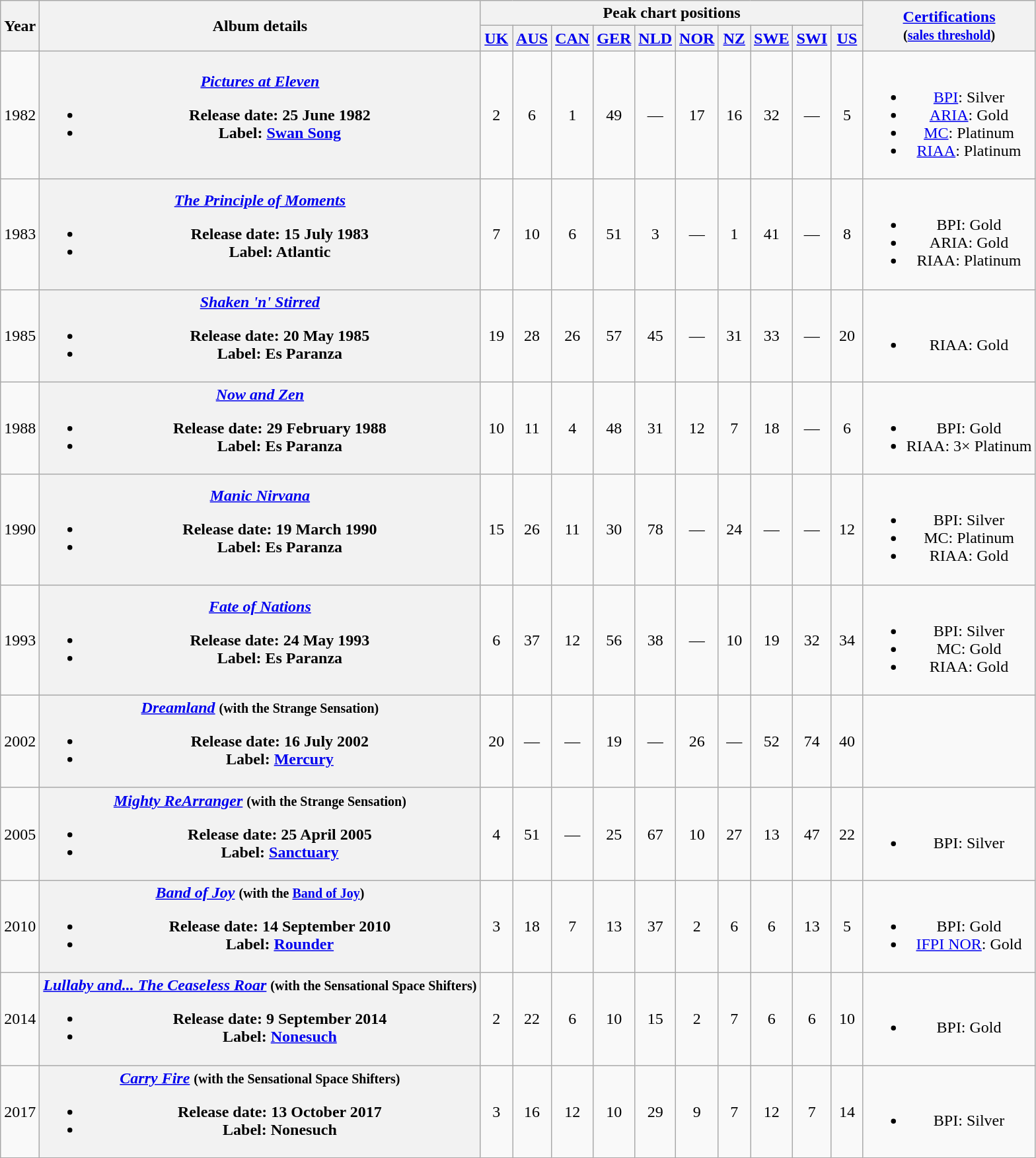<table class="wikitable plainrowheaders" style="text-align:center;">
<tr>
<th scope="col" rowspan="2">Year</th>
<th scope="col" rowspan="2">Album details</th>
<th scope="col" colspan="10">Peak chart positions</th>
<th scope="col" rowspan="2"><a href='#'>Certifications</a><br><small>(<a href='#'>sales threshold</a>)</small></th>
</tr>
<tr>
<th style="width:25px;"><a href='#'>UK</a><br></th>
<th style="width:25px;"><a href='#'>AUS</a><br></th>
<th style="width:25px;"><a href='#'>CAN</a><br></th>
<th style="width:25px;"><a href='#'>GER</a><br></th>
<th style="width:25px;"><a href='#'>NLD</a><br></th>
<th style="width:25px;"><a href='#'>NOR</a><br></th>
<th style="width:25px;"><a href='#'>NZ</a><br></th>
<th style="width:25px;"><a href='#'>SWE</a><br></th>
<th style="width:25px;"><a href='#'>SWI</a><br></th>
<th style="width:25px;"><a href='#'>US</a><br></th>
</tr>
<tr>
<td>1982</td>
<th scope="row"><em><a href='#'>Pictures at Eleven</a></em><br><ul><li>Release date: 25 June 1982</li><li>Label: <a href='#'>Swan Song</a></li></ul></th>
<td>2</td>
<td>6</td>
<td>1</td>
<td>49</td>
<td>—</td>
<td>17</td>
<td>16</td>
<td>32</td>
<td>—</td>
<td>5</td>
<td><br><ul><li><a href='#'>BPI</a>: Silver</li><li><a href='#'>ARIA</a>: Gold</li><li><a href='#'>MC</a>: Platinum</li><li><a href='#'>RIAA</a>: Platinum</li></ul></td>
</tr>
<tr>
<td>1983</td>
<th scope="row"><em><a href='#'>The Principle of Moments</a></em><br><ul><li>Release date: 15 July 1983</li><li>Label: Atlantic</li></ul></th>
<td>7</td>
<td>10</td>
<td>6</td>
<td>51</td>
<td>3</td>
<td>—</td>
<td>1</td>
<td>41</td>
<td>—</td>
<td>8</td>
<td><br><ul><li>BPI: Gold</li><li>ARIA: Gold</li><li>RIAA: Platinum</li></ul></td>
</tr>
<tr>
<td>1985</td>
<th scope="row"><em><a href='#'>Shaken 'n' Stirred</a></em><br><ul><li>Release date: 20 May 1985</li><li>Label: Es Paranza</li></ul></th>
<td>19</td>
<td>28</td>
<td>26</td>
<td>57</td>
<td>45</td>
<td>—</td>
<td>31</td>
<td>33</td>
<td>—</td>
<td>20</td>
<td><br><ul><li>RIAA: Gold</li></ul></td>
</tr>
<tr>
<td>1988</td>
<th scope="row"><em><a href='#'>Now and Zen</a></em><br><ul><li>Release date: 29 February 1988</li><li>Label: Es Paranza</li></ul></th>
<td>10</td>
<td>11</td>
<td>4</td>
<td>48</td>
<td>31</td>
<td>12</td>
<td>7</td>
<td>18</td>
<td>—</td>
<td>6</td>
<td><br><ul><li>BPI: Gold</li><li>RIAA: 3× Platinum</li></ul></td>
</tr>
<tr>
<td>1990</td>
<th scope="row"><em><a href='#'>Manic Nirvana</a></em><br><ul><li>Release date: 19 March 1990</li><li>Label: Es Paranza</li></ul></th>
<td>15</td>
<td>26</td>
<td>11</td>
<td>30</td>
<td>78</td>
<td>—</td>
<td>24</td>
<td>—</td>
<td>—</td>
<td>12</td>
<td><br><ul><li>BPI: Silver</li><li>MC: Platinum</li><li>RIAA: Gold</li></ul></td>
</tr>
<tr>
<td>1993</td>
<th scope="row"><em><a href='#'>Fate of Nations</a></em><br><ul><li>Release date: 24 May 1993</li><li>Label: Es Paranza</li></ul></th>
<td>6</td>
<td>37</td>
<td>12</td>
<td>56</td>
<td>38</td>
<td>—</td>
<td>10</td>
<td>19</td>
<td>32</td>
<td>34</td>
<td><br><ul><li>BPI: Silver</li><li>MC: Gold</li><li>RIAA: Gold</li></ul></td>
</tr>
<tr>
<td>2002</td>
<th scope="row"><em><a href='#'>Dreamland</a></em> <strong><small>(with the Strange Sensation)</small></strong><br><ul><li>Release date: 16 July 2002</li><li>Label: <a href='#'>Mercury</a></li></ul></th>
<td>20</td>
<td>—</td>
<td>—</td>
<td>19</td>
<td>—</td>
<td>26</td>
<td>—</td>
<td>52</td>
<td>74</td>
<td>40</td>
<td></td>
</tr>
<tr>
<td>2005</td>
<th scope="row"><em><a href='#'>Mighty ReArranger</a></em> <strong><small>(with the Strange Sensation)</small></strong><br><ul><li>Release date: 25 April 2005</li><li>Label: <a href='#'>Sanctuary</a></li></ul></th>
<td>4</td>
<td>51</td>
<td>—</td>
<td>25</td>
<td>67</td>
<td>10</td>
<td>27</td>
<td>13</td>
<td>47</td>
<td>22</td>
<td><br><ul><li>BPI: Silver</li></ul></td>
</tr>
<tr>
<td>2010</td>
<th scope="row"><em><a href='#'>Band of Joy</a></em> <strong><small>(with the <a href='#'>Band of Joy</a>)</small></strong><br><ul><li>Release date: 14 September 2010</li><li>Label: <a href='#'>Rounder</a></li></ul></th>
<td>3</td>
<td>18</td>
<td>7</td>
<td>13</td>
<td>37</td>
<td>2</td>
<td>6</td>
<td>6</td>
<td>13</td>
<td>5</td>
<td><br><ul><li>BPI: Gold</li><li><a href='#'>IFPI NOR</a>: Gold</li></ul></td>
</tr>
<tr>
<td>2014</td>
<th scope="row"><em><a href='#'>Lullaby and... The Ceaseless Roar</a></em> <strong><small>(with the Sensational Space Shifters)</small></strong><br><ul><li>Release date: 9 September 2014</li><li>Label: <a href='#'>Nonesuch</a></li></ul></th>
<td>2</td>
<td>22</td>
<td>6</td>
<td>10</td>
<td>15</td>
<td>2</td>
<td>7</td>
<td>6</td>
<td>6</td>
<td>10</td>
<td><br><ul><li>BPI: Gold</li></ul></td>
</tr>
<tr>
<td>2017</td>
<th scope="row"><em><a href='#'>Carry Fire</a></em> <strong><small>(with the Sensational Space Shifters)</small></strong><br><ul><li>Release date: 13 October 2017</li><li>Label: Nonesuch</li></ul></th>
<td>3</td>
<td>16</td>
<td>12</td>
<td>10</td>
<td>29</td>
<td>9</td>
<td>7</td>
<td>12</td>
<td>7</td>
<td>14</td>
<td><br><ul><li>BPI: Silver</li></ul></td>
</tr>
</table>
